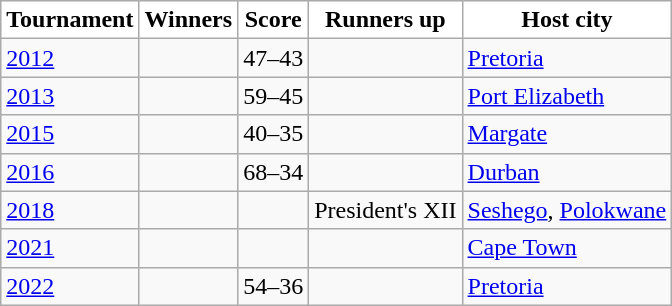<table class="wikitable collapsible" border="1">
<tr>
<th style="background:white;">Tournament</th>
<th style="background:white;">Winners</th>
<th style="background:white;">Score</th>
<th style="background:white;">Runners up</th>
<th style="background:white;">Host city</th>
</tr>
<tr>
<td><a href='#'>2012</a></td>
<td></td>
<td>47–43</td>
<td></td>
<td><a href='#'>Pretoria</a></td>
</tr>
<tr>
<td><a href='#'>2013</a></td>
<td></td>
<td>59–45</td>
<td></td>
<td><a href='#'>Port Elizabeth</a></td>
</tr>
<tr>
<td><a href='#'>2015</a></td>
<td></td>
<td>40–35</td>
<td></td>
<td><a href='#'>Margate</a></td>
</tr>
<tr>
<td><a href='#'>2016</a></td>
<td></td>
<td>68–34</td>
<td></td>
<td><a href='#'>Durban</a></td>
</tr>
<tr>
<td><a href='#'>2018</a></td>
<td></td>
<td><em></em></td>
<td> President's XII</td>
<td><a href='#'>Seshego</a>, <a href='#'>Polokwane</a></td>
</tr>
<tr>
<td><a href='#'>2021</a></td>
<td></td>
<td><em></em></td>
<td></td>
<td><a href='#'>Cape Town</a></td>
</tr>
<tr>
<td><a href='#'>2022</a></td>
<td></td>
<td>54–36</td>
<td></td>
<td><a href='#'>Pretoria</a></td>
</tr>
</table>
